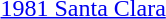<table>
<tr>
<td><a href='#'>1981 Santa Clara</a></td>
<td></td>
<td></td>
<td></td>
</tr>
</table>
